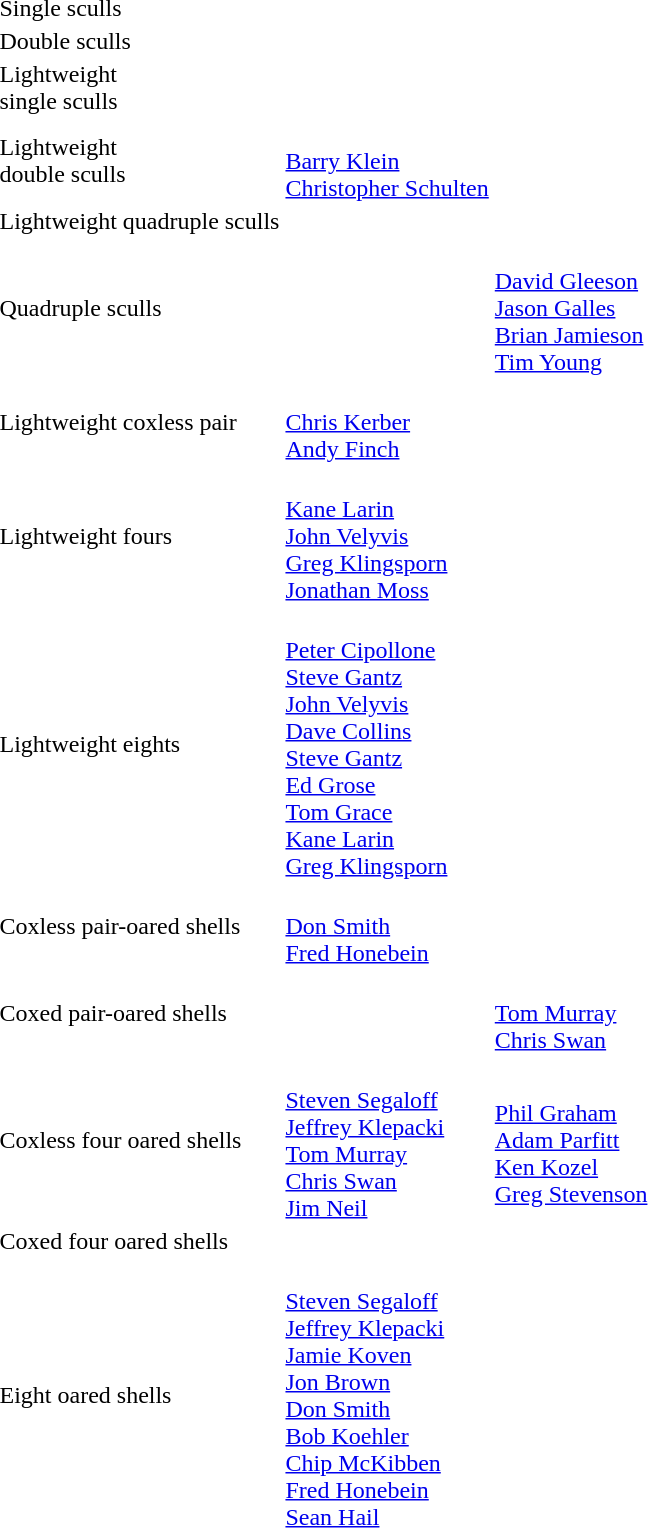<table>
<tr>
<td>Single sculls <br></td>
<td></td>
<td></td>
<td></td>
</tr>
<tr>
<td>Double sculls <br></td>
<td></td>
<td></td>
<td></td>
</tr>
<tr>
<td>Lightweight<br>single sculls <br></td>
<td></td>
<td></td>
<td></td>
</tr>
<tr>
<td>Lightweight<br>double sculls <br></td>
<td> <br><a href='#'>Barry Klein</a><br> <a href='#'>Christopher Schulten</a></td>
<td></td>
<td></td>
</tr>
<tr>
<td>Lightweight quadruple sculls <br></td>
<td></td>
<td></td>
<td></td>
</tr>
<tr>
<td>Quadruple sculls <br></td>
<td></td>
<td><br><a href='#'>David Gleeson</a><br><a href='#'>Jason Galles</a><br><a href='#'>Brian Jamieson</a><br><a href='#'>Tim Young</a></td>
<td></td>
</tr>
<tr>
<td>Lightweight coxless pair<br></td>
<td><br><a href='#'>Chris Kerber</a><br><a href='#'>Andy Finch</a></td>
<td></td>
<td></td>
</tr>
<tr>
<td>Lightweight fours <br></td>
<td><br><a href='#'>Kane Larin</a><br><a href='#'>John Velyvis</a><br><a href='#'>Greg Klingsporn</a><br><a href='#'>Jonathan Moss</a></td>
<td></td>
<td></td>
</tr>
<tr>
<td>Lightweight eights <br></td>
<td><br><a href='#'>Peter Cipollone</a><br><a href='#'>Steve Gantz</a><br><a href='#'>John Velyvis</a><br><a href='#'>Dave Collins</a><br><a href='#'>Steve Gantz</a><br><a href='#'>Ed Grose</a><br><a href='#'>Tom Grace</a><br><a href='#'>Kane Larin</a><br><a href='#'>Greg Klingsporn</a></td>
<td></td>
<td></td>
</tr>
<tr>
<td>Coxless pair-oared shells<br></td>
<td><br><a href='#'>Don Smith</a> <br><a href='#'>Fred Honebein</a></td>
<td></td>
<td></td>
</tr>
<tr>
<td>Coxed pair-oared shells<br></td>
<td></td>
<td><br><a href='#'>Tom Murray</a><br> <a href='#'>Chris Swan</a></td>
<td></td>
</tr>
<tr>
<td>Coxless four oared shells<br></td>
<td><br><a href='#'>Steven Segaloff</a><br> <a href='#'>Jeffrey Klepacki</a><br> <a href='#'>Tom Murray</a><br> <a href='#'>Chris Swan</a><br> <a href='#'>Jim Neil</a></td>
<td><br><a href='#'>Phil Graham</a> <br><a href='#'>Adam Parfitt</a> <br><a href='#'>Ken Kozel</a><br><a href='#'>Greg Stevenson</a></td>
<td></td>
</tr>
<tr>
<td>Coxed four oared shells<br></td>
<td></td>
<td></td>
<td></td>
</tr>
<tr>
<td>Eight oared shells<br></td>
<td><br><a href='#'>Steven Segaloff</a><br> <a href='#'>Jeffrey Klepacki</a><br> <a href='#'>Jamie Koven</a><br> <a href='#'>Jon Brown</a><br> <a href='#'>Don Smith</a><br> <a href='#'>Bob Koehler</a><br> <a href='#'>Chip McKibben</a><br> <a href='#'>Fred Honebein</a><br> <a href='#'>Sean Hail</a></td>
<td></td>
<td></td>
</tr>
</table>
